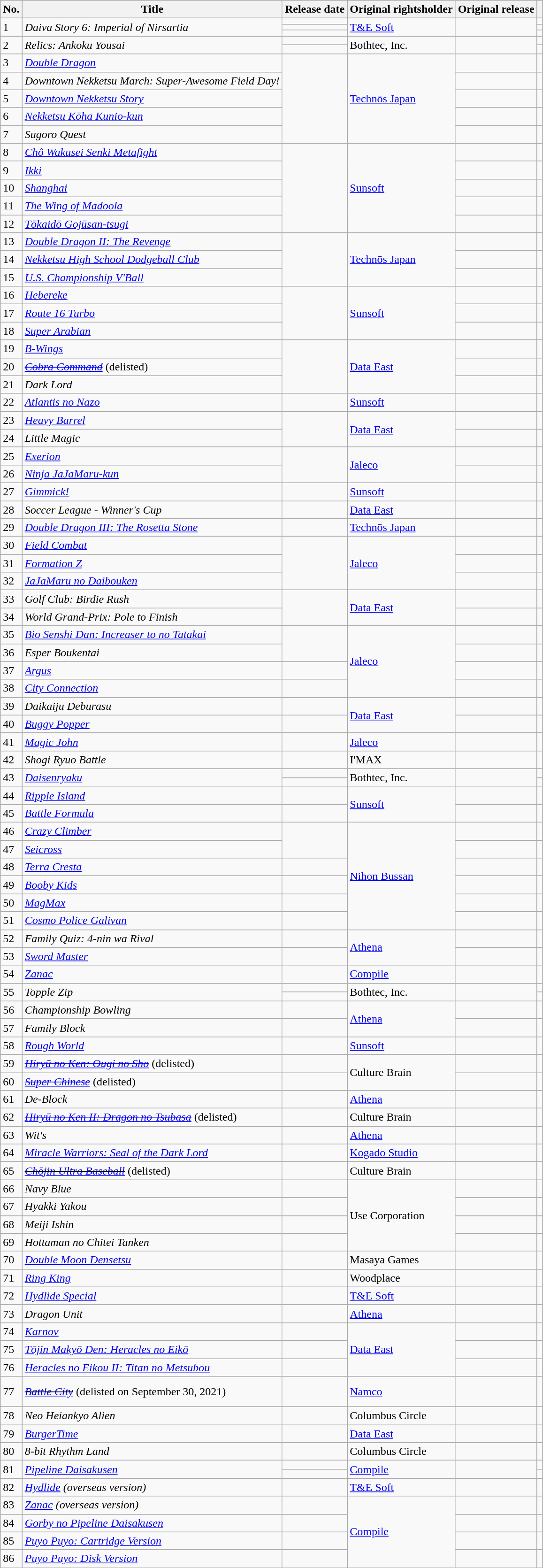<table class="wikitable sortable" width="auto">
<tr>
<th>No.</th>
<th>Title</th>
<th>Release date</th>
<th>Original rightsholder</th>
<th>Original release</th>
<th></th>
</tr>
<tr>
<td rowspan="3">1</td>
<td rowspan="3"><em>Daiva Story 6: Imperial of Nirsartia</em></td>
<td><em></em></td>
<td rowspan="3"><a href='#'>T&E Soft</a></td>
<td rowspan="3"></td>
<td></td>
</tr>
<tr>
<td></td>
<td></td>
</tr>
<tr>
<td><em></em></td>
<td></td>
</tr>
<tr>
<td rowspan="2">2</td>
<td rowspan="2"><em>Relics: Ankoku Yousai</em></td>
<td></td>
<td rowspan="2">Bothtec, Inc.</td>
<td rowspan="2"></td>
<td></td>
</tr>
<tr>
<td></td>
<td></td>
</tr>
<tr>
<td>3</td>
<td><a href='#'><em>Double Dragon</em></a></td>
<td rowspan="5"></td>
<td rowspan="5"><a href='#'>Technōs Japan</a></td>
<td></td>
<td></td>
</tr>
<tr>
<td>4</td>
<td><em>Downtown Nekketsu March: Super-Awesome Field Day!</em></td>
<td></td>
<td></td>
</tr>
<tr>
<td>5</td>
<td><a href='#'><em>Downtown Nekketsu Story</em></a></td>
<td></td>
<td></td>
</tr>
<tr>
<td>6</td>
<td><a href='#'><em>Nekketsu Kōha Kunio-kun</em></a></td>
<td></td>
<td></td>
</tr>
<tr>
<td>7</td>
<td><em>Sugoro Quest</em></td>
<td></td>
<td></td>
</tr>
<tr>
<td>8</td>
<td><em><a href='#'>Chô Wakusei Senki Metafight</a></em></td>
<td rowspan="5"></td>
<td rowspan="5"><a href='#'>Sunsoft</a></td>
<td></td>
<td></td>
</tr>
<tr>
<td>9</td>
<td><a href='#'><em>Ikki</em></a></td>
<td></td>
<td></td>
</tr>
<tr>
<td>10</td>
<td><a href='#'><em>Shanghai</em></a></td>
<td></td>
<td></td>
</tr>
<tr>
<td>11</td>
<td><em><a href='#'>The Wing of Madoola</a></em></td>
<td></td>
<td></td>
</tr>
<tr>
<td>12</td>
<td><a href='#'><em>Tōkaidō Gojūsan-tsugi</em></a></td>
<td></td>
<td></td>
</tr>
<tr>
<td>13</td>
<td><a href='#'><em>Double Dragon II: The Revenge</em></a></td>
<td rowspan="3"></td>
<td rowspan="3"><a href='#'>Technōs Japan</a></td>
<td></td>
<td></td>
</tr>
<tr>
<td>14</td>
<td><a href='#'><em>Nekketsu High School Dodgeball Club</em></a></td>
<td></td>
<td></td>
</tr>
<tr>
<td>15</td>
<td><em><a href='#'>U.S. Championship V'Ball</a></em></td>
<td></td>
<td></td>
</tr>
<tr>
<td>16</td>
<td><a href='#'><em>Hebereke</em></a></td>
<td rowspan="3"></td>
<td rowspan="3"><a href='#'>Sunsoft</a></td>
<td></td>
<td></td>
</tr>
<tr>
<td>17</td>
<td><em><a href='#'>Route 16 Turbo</a></em></td>
<td></td>
<td></td>
</tr>
<tr>
<td>18</td>
<td><em><a href='#'>Super Arabian</a></em></td>
<td></td>
<td></td>
</tr>
<tr>
<td>19</td>
<td><em><a href='#'>B-Wings</a></em></td>
<td rowspan="3"></td>
<td rowspan="3"><a href='#'>Data East</a></td>
<td></td>
<td></td>
</tr>
<tr>
<td>20</td>
<td><a href='#'><em><s>Cobra Command</s></em></a> (delisted)</td>
<td></td>
<td><br></td>
</tr>
<tr>
<td>21</td>
<td><em>Dark Lord</em></td>
<td></td>
<td></td>
</tr>
<tr>
<td>22</td>
<td><em><a href='#'>Atlantis no Nazo</a></em></td>
<td></td>
<td><a href='#'>Sunsoft</a></td>
<td></td>
<td></td>
</tr>
<tr>
<td>23</td>
<td><em><a href='#'>Heavy Barrel</a></em></td>
<td rowspan="2"></td>
<td rowspan="2"><a href='#'>Data East</a></td>
<td></td>
<td></td>
</tr>
<tr>
<td>24</td>
<td><em>Little Magic</em></td>
<td></td>
<td></td>
</tr>
<tr>
<td>25</td>
<td><em><a href='#'>Exerion</a></em></td>
<td rowspan="2"></td>
<td rowspan="2"><a href='#'>Jaleco</a></td>
<td></td>
<td></td>
</tr>
<tr>
<td>26</td>
<td><em><a href='#'>Ninja JaJaMaru-kun</a></em></td>
<td></td>
<td></td>
</tr>
<tr>
<td>27</td>
<td><em><a href='#'>Gimmick!</a></em></td>
<td></td>
<td><a href='#'>Sunsoft</a></td>
<td></td>
<td></td>
</tr>
<tr>
<td>28</td>
<td><em>Soccer League - Winner's Cup</em></td>
<td></td>
<td><a href='#'>Data East</a></td>
<td></td>
<td></td>
</tr>
<tr>
<td>29</td>
<td><em><a href='#'>Double Dragon III: The Rosetta Stone</a></em></td>
<td></td>
<td><a href='#'>Technōs Japan</a></td>
<td></td>
<td></td>
</tr>
<tr>
<td>30</td>
<td><em><a href='#'>Field Combat</a></em></td>
<td rowspan="3"></td>
<td rowspan="3"><a href='#'>Jaleco</a></td>
<td></td>
<td></td>
</tr>
<tr>
<td>31</td>
<td><em><a href='#'>Formation Z</a></em></td>
<td></td>
<td></td>
</tr>
<tr>
<td>32</td>
<td><em><a href='#'>JaJaMaru no Daibouken</a></em></td>
<td></td>
<td></td>
</tr>
<tr>
<td>33</td>
<td><em>Golf Club: Birdie Rush</em></td>
<td rowspan="2"></td>
<td rowspan="2"><a href='#'>Data East</a></td>
<td></td>
<td></td>
</tr>
<tr>
<td>34</td>
<td><em>World Grand-Prix: Pole to Finish</em></td>
<td></td>
<td></td>
</tr>
<tr>
<td>35</td>
<td><em><a href='#'>Bio Senshi Dan: Increaser to no Tatakai</a></em></td>
<td rowspan="2"></td>
<td rowspan="4"><a href='#'>Jaleco</a></td>
<td></td>
<td></td>
</tr>
<tr>
<td>36</td>
<td><em>Esper Boukentai</em></td>
<td></td>
<td></td>
</tr>
<tr>
<td>37</td>
<td><a href='#'><em>Argus</em></a></td>
<td></td>
<td></td>
<td></td>
</tr>
<tr>
<td>38</td>
<td><em><a href='#'>City Connection</a></em></td>
<td></td>
<td></td>
<td></td>
</tr>
<tr>
<td>39</td>
<td><em>Daikaiju Deburasu</em></td>
<td></td>
<td rowspan="2"><a href='#'>Data East</a></td>
<td></td>
<td></td>
</tr>
<tr>
<td>40</td>
<td><em><a href='#'>Buggy Popper</a></em></td>
<td></td>
<td></td>
<td></td>
</tr>
<tr>
<td>41</td>
<td><em><a href='#'>Magic John</a></em></td>
<td></td>
<td><a href='#'>Jaleco</a></td>
<td></td>
<td></td>
</tr>
<tr>
<td>42</td>
<td><em>Shogi Ryuo Battle</em></td>
<td></td>
<td>I'MAX</td>
<td></td>
<td></td>
</tr>
<tr>
<td rowspan="2">43</td>
<td rowspan="2"><em><a href='#'>Daisenryaku</a></em></td>
<td><em></em></td>
<td rowspan="2">Bothtec, Inc.</td>
<td rowspan="2"></td>
<td></td>
</tr>
<tr>
<td></td>
<td></td>
</tr>
<tr>
<td>44</td>
<td><a href='#'><em>Ripple Island</em></a></td>
<td></td>
<td rowspan="2"><a href='#'>Sunsoft</a></td>
<td></td>
<td></td>
</tr>
<tr>
<td>45</td>
<td><em><a href='#'>Battle Formula</a></em></td>
<td></td>
<td></td>
<td></td>
</tr>
<tr>
<td>46</td>
<td><em><a href='#'>Crazy Climber</a></em></td>
<td rowspan="2"></td>
<td rowspan="6"><a href='#'>Nihon Bussan</a></td>
<td></td>
<td></td>
</tr>
<tr>
<td>47</td>
<td><em><a href='#'>Seicross</a></em></td>
<td></td>
<td></td>
</tr>
<tr>
<td>48</td>
<td><em><a href='#'>Terra Cresta</a></em></td>
<td></td>
<td></td>
<td></td>
</tr>
<tr>
<td>49</td>
<td><em><a href='#'>Booby Kids</a></em></td>
<td></td>
<td></td>
<td></td>
</tr>
<tr>
<td>50</td>
<td><em><a href='#'>MagMax</a></em></td>
<td></td>
<td></td>
<td></td>
</tr>
<tr>
<td>51</td>
<td><em><a href='#'>Cosmo Police Galivan</a></em></td>
<td></td>
<td></td>
<td></td>
</tr>
<tr>
<td>52</td>
<td><em>Family Quiz: 4-nin wa Rival</em></td>
<td></td>
<td rowspan="2"><a href='#'>Athena</a></td>
<td></td>
<td></td>
</tr>
<tr>
<td>53</td>
<td><a href='#'><em>Sword Master</em></a></td>
<td></td>
<td></td>
<td></td>
</tr>
<tr>
<td>54</td>
<td><em><a href='#'>Zanac</a></em></td>
<td><em></em></td>
<td><a href='#'>Compile</a></td>
<td></td>
<td></td>
</tr>
<tr>
<td rowspan="2">55</td>
<td rowspan="2"><em>Topple Zip</em></td>
<td></td>
<td rowspan="2">Bothtec, Inc.</td>
<td rowspan="2"></td>
<td></td>
</tr>
<tr>
<td></td>
<td></td>
</tr>
<tr>
<td>56</td>
<td><em>Championship Bowling</em></td>
<td></td>
<td rowspan="2"><a href='#'>Athena</a></td>
<td></td>
<td></td>
</tr>
<tr>
<td>57</td>
<td><em>Family Block</em></td>
<td></td>
<td></td>
<td></td>
</tr>
<tr>
<td>58</td>
<td><em><a href='#'>Rough World</a></em></td>
<td></td>
<td><a href='#'>Sunsoft</a></td>
<td></td>
<td></td>
</tr>
<tr>
<td>59</td>
<td><a href='#'><em><s>Hiryū no Ken: Ougi no Sho</s></em></a> (delisted)</td>
<td></td>
<td rowspan="2">Culture Brain</td>
<td></td>
<td><br></td>
</tr>
<tr>
<td>60</td>
<td><a href='#'><em><s>Super Chinese</s></em></a> (delisted)</td>
<td></td>
<td></td>
<td><br></td>
</tr>
<tr>
<td>61</td>
<td><em>De-Block</em></td>
<td></td>
<td><a href='#'>Athena</a></td>
<td></td>
<td></td>
</tr>
<tr>
<td>62</td>
<td><a href='#'><em><s>Hiryū no Ken II: Dragon no Tsubasa</s></em></a> (delisted)</td>
<td></td>
<td>Culture Brain</td>
<td></td>
<td><br></td>
</tr>
<tr>
<td>63</td>
<td><em>Wit's</em></td>
<td></td>
<td><a href='#'>Athena</a></td>
<td></td>
<td></td>
</tr>
<tr>
<td>64</td>
<td><em><a href='#'>Miracle Warriors: Seal of the Dark Lord</a></em></td>
<td></td>
<td><a href='#'>Kogado Studio</a></td>
<td></td>
<td></td>
</tr>
<tr>
<td>65</td>
<td><s><a href='#'><em>Chōjin Ultra Baseball</em></a></s> (delisted)</td>
<td></td>
<td>Culture Brain</td>
<td></td>
<td><br></td>
</tr>
<tr>
<td>66</td>
<td><em>Navy Blue</em></td>
<td></td>
<td rowspan="4">Use Corporation</td>
<td></td>
<td></td>
</tr>
<tr>
<td>67</td>
<td><em>Hyakki Yakou</em></td>
<td></td>
<td></td>
<td></td>
</tr>
<tr>
<td>68</td>
<td><em>Meiji Ishin</em></td>
<td></td>
<td></td>
<td></td>
</tr>
<tr>
<td>69</td>
<td><em>Hottaman no Chitei Tanken</em></td>
<td></td>
<td></td>
<td></td>
</tr>
<tr>
<td>70</td>
<td><em><a href='#'>Double Moon Densetsu</a></em></td>
<td></td>
<td>Masaya Games</td>
<td></td>
<td></td>
</tr>
<tr>
<td>71</td>
<td><em><a href='#'>Ring King</a></em></td>
<td></td>
<td>Woodplace</td>
<td></td>
<td></td>
</tr>
<tr>
<td>72</td>
<td><em><a href='#'>Hydlide Special</a></em></td>
<td></td>
<td><a href='#'>T&E Soft</a></td>
<td></td>
<td></td>
</tr>
<tr>
<td>73</td>
<td><em>Dragon Unit</em></td>
<td></td>
<td><a href='#'>Athena</a></td>
<td></td>
<td></td>
</tr>
<tr>
<td>74</td>
<td><em><a href='#'>Karnov</a></em></td>
<td></td>
<td rowspan="3"><a href='#'>Data East</a></td>
<td></td>
<td></td>
</tr>
<tr>
<td>75</td>
<td><a href='#'><em>Tōjin Makyō Den: Heracles no Eikō</em></a></td>
<td></td>
<td></td>
<td></td>
</tr>
<tr>
<td>76</td>
<td><a href='#'><em>Heracles no Eikou II: Titan no Metsubou</em></a></td>
<td></td>
<td></td>
<td></td>
</tr>
<tr>
<td>77</td>
<td><em><s><a href='#'>Battle City</a></s></em> (delisted on September 30, 2021)</td>
<td></td>
<td><a href='#'>Namco</a></td>
<td></td>
<td><br><br></td>
</tr>
<tr>
<td>78</td>
<td><em>Neo Heiankyo Alien</em></td>
<td></td>
<td>Columbus Circle</td>
<td></td>
<td></td>
</tr>
<tr>
<td>79</td>
<td><em><a href='#'>BurgerTime</a></em></td>
<td></td>
<td><a href='#'>Data East</a></td>
<td></td>
<td></td>
</tr>
<tr>
<td>80</td>
<td><em>8-bit Rhythm Land</em></td>
<td></td>
<td>Columbus Circle</td>
<td></td>
<td></td>
</tr>
<tr>
<td rowspan="2">81</td>
<td rowspan="2"><em><a href='#'>Pipeline Daisakusen</a></em></td>
<td></td>
<td rowspan="2"><a href='#'>Compile</a></td>
<td rowspan="2"></td>
<td></td>
</tr>
<tr>
<td><em></em></td>
<td></td>
</tr>
<tr>
<td>82</td>
<td><em><a href='#'>Hydlide</a> (overseas version)</em></td>
<td></td>
<td><a href='#'>T&E Soft</a></td>
<td></td>
<td></td>
</tr>
<tr>
<td>83</td>
<td><em><a href='#'>Zanac</a> (overseas version)</em></td>
<td></td>
<td rowspan="4"><a href='#'>Compile</a></td>
<td></td>
<td></td>
</tr>
<tr>
<td>84</td>
<td><em><a href='#'>Gorby no Pipeline Daisakusen</a></em></td>
<td></td>
<td></td>
<td></td>
</tr>
<tr>
<td>85</td>
<td><em><a href='#'>Puyo Puyo: Cartridge Version</a></em></td>
<td></td>
<td></td>
<td></td>
</tr>
<tr>
<td>86</td>
<td><em><a href='#'>Puyo Puyo: Disk Version</a></em></td>
<td></td>
<td></td>
<td></td>
</tr>
</table>
